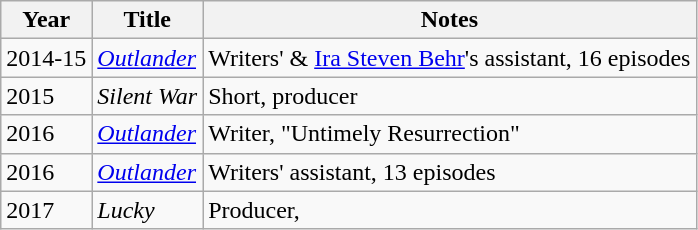<table class="wikitable sortable">
<tr>
<th>Year</th>
<th>Title</th>
<th class="unsortable">Notes</th>
</tr>
<tr>
<td>2014-15</td>
<td><em><a href='#'>Outlander</a></em></td>
<td>Writers' & <a href='#'>Ira Steven Behr</a>'s assistant, 16 episodes</td>
</tr>
<tr>
<td>2015</td>
<td><em>Silent War</em></td>
<td>Short, producer</td>
</tr>
<tr>
<td>2016</td>
<td><em><a href='#'>Outlander</a></em></td>
<td>Writer, "Untimely Resurrection"</td>
</tr>
<tr>
<td>2016</td>
<td><em><a href='#'>Outlander</a></em></td>
<td>Writers' assistant, 13 episodes</td>
</tr>
<tr>
<td>2017</td>
<td><em>Lucky</em></td>
<td>Producer,</td>
</tr>
</table>
